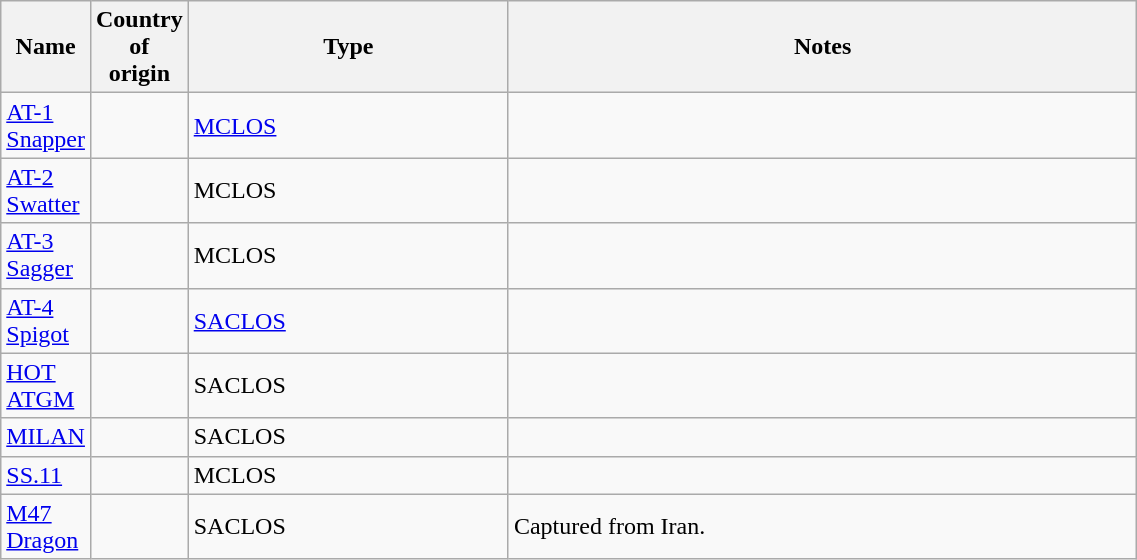<table class="wikitable" width="60%" border="0">
<tr>
<th width="5%">Name</th>
<th width="5%">Country of origin</th>
<th>Type</th>
<th>Notes</th>
</tr>
<tr>
<td><a href='#'>AT-1 Snapper</a></td>
<td></td>
<td><a href='#'>MCLOS</a></td>
<td></td>
</tr>
<tr>
<td><a href='#'>AT-2 Swatter</a></td>
<td></td>
<td>MCLOS</td>
<td></td>
</tr>
<tr>
<td><a href='#'>AT-3 Sagger</a></td>
<td></td>
<td>MCLOS</td>
<td></td>
</tr>
<tr>
<td><a href='#'>AT-4 Spigot</a></td>
<td></td>
<td><a href='#'>SACLOS</a></td>
</tr>
<tr>
<td><a href='#'>HOT ATGM</a></td>
<td> <br> </td>
<td>SACLOS</td>
<td></td>
</tr>
<tr>
<td><a href='#'>MILAN</a></td>
<td> <br> </td>
<td>SACLOS</td>
<td></td>
</tr>
<tr>
<td><a href='#'>SS.11</a></td>
<td></td>
<td>MCLOS</td>
<td></td>
</tr>
<tr>
<td><a href='#'>M47 Dragon</a></td>
<td></td>
<td>SACLOS</td>
<td>Captured from Iran.</td>
</tr>
</table>
